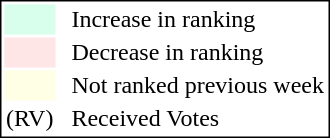<table style="border:1px solid black;">
<tr>
<td style="background:#D8FFEB; width:20px;"></td>
<td> </td>
<td>Increase in ranking</td>
</tr>
<tr>
<td style="background:#FFE6E6; width:20px;"></td>
<td> </td>
<td>Decrease in ranking</td>
</tr>
<tr>
<td style="background:#FFFFE6; width:20px;"></td>
<td> </td>
<td>Not ranked previous week</td>
</tr>
<tr>
<td>(RV)</td>
<td> </td>
<td>Received Votes</td>
</tr>
</table>
